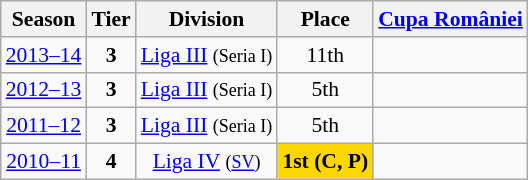<table class="wikitable" style="text-align:center; font-size:90%">
<tr>
<th>Season</th>
<th>Tier</th>
<th>Division</th>
<th>Place</th>
<th><a href='#'>Cupa României</a></th>
</tr>
<tr>
<td><a href='#'>2013–14</a></td>
<td><strong>3</strong></td>
<td><a href='#'>Liga III</a> <small>(Seria I)</small></td>
<td>11th</td>
<td></td>
</tr>
<tr>
<td><a href='#'>2012–13</a></td>
<td><strong>3</strong></td>
<td><a href='#'>Liga III</a> <small>(Seria I)</small></td>
<td>5th</td>
<td></td>
</tr>
<tr>
<td><a href='#'>2011–12</a></td>
<td><strong>3</strong></td>
<td><a href='#'>Liga III</a> <small>(Seria I)</small></td>
<td>5th</td>
<td></td>
</tr>
<tr>
<td><a href='#'>2010–11</a></td>
<td><strong>4</strong></td>
<td><a href='#'>Liga IV</a> <small>(<a href='#'>SV</a>)</small></td>
<td align=center bgcolor=gold><strong>1st</strong> <strong>(C, P)</strong></td>
<td></td>
</tr>
</table>
